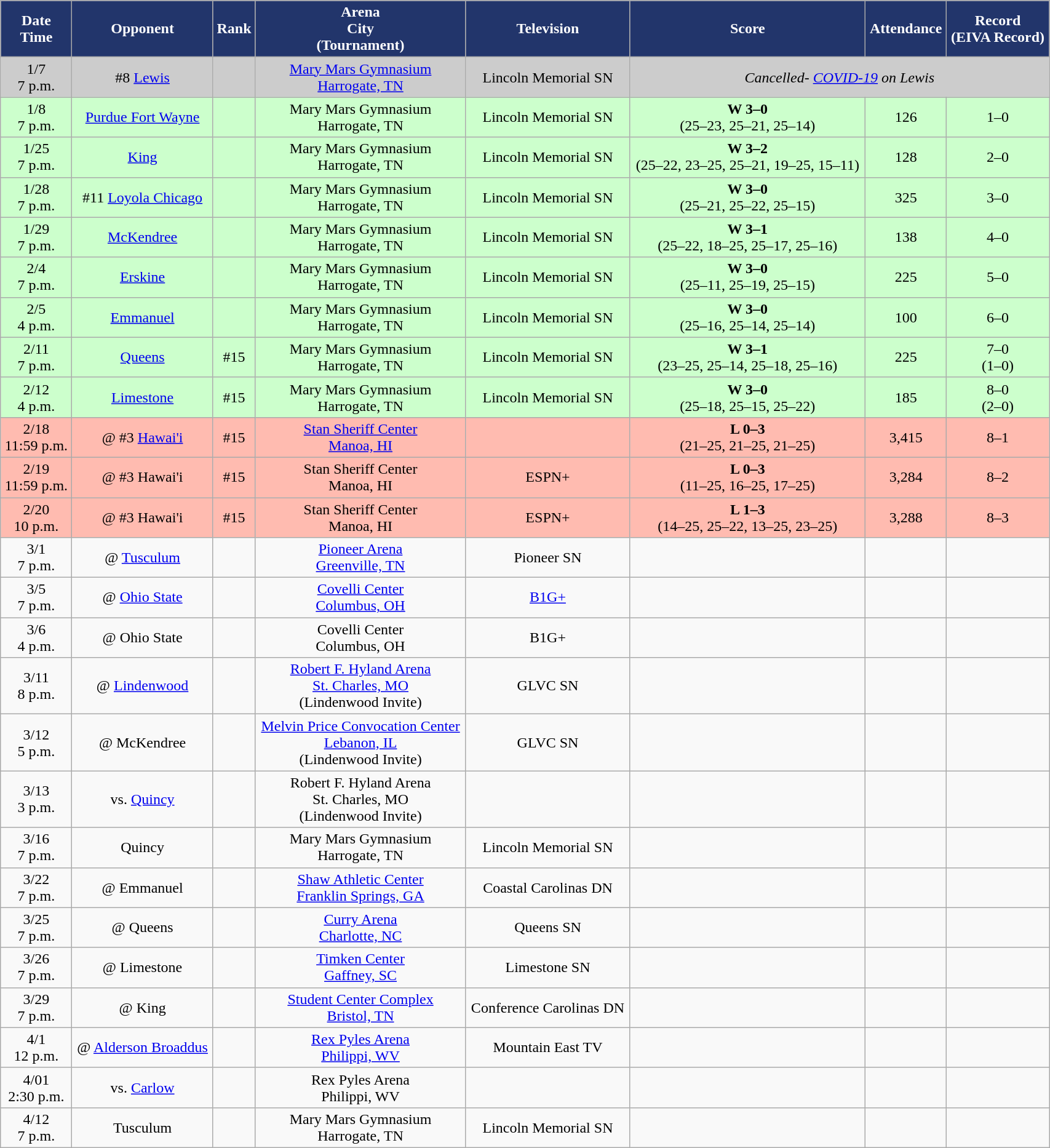<table class="wikitable sortable" style="width:90%">
<tr>
<th style="background:#22356B; color:#FFFFFF;" scope="col">Date<br>Time</th>
<th style="background:#22356B; color:#FFFFFF;" scope="col">Opponent</th>
<th style="background:#22356B; color:#FFFFFF;" scope="col">Rank</th>
<th style="background:#22356B; color:#FFFFFF;" scope="col">Arena<br>City<br>(Tournament)</th>
<th style="background:#22356B; color:#FFFFFF;" scope="col">Television</th>
<th style="background:#22356B; color:#FFFFFF;" scope="col">Score</th>
<th style="background:#22356B; color:#FFFFFF;" scope="col">Attendance</th>
<th style="background:#22356B; color:#FFFFFF;" scope="col">Record<br>(EIVA Record)</th>
</tr>
<tr align="center" bgcolor="CCCCCC">
<td>1/7<br>7 p.m.</td>
<td>#8 <a href='#'>Lewis</a></td>
<td></td>
<td><a href='#'>Mary Mars Gymnasium</a><br><a href='#'>Harrogate, TN</a></td>
<td>Lincoln Memorial SN</td>
<td colspan="3" style="text-align:center;"><em>Cancelled- <a href='#'>COVID-19</a> on Lewis</em></td>
</tr>
<tr align="center" bgcolor="#ccffcc">
<td>1/8<br>7 p.m.</td>
<td><a href='#'>Purdue Fort Wayne</a></td>
<td></td>
<td>Mary Mars Gymnasium<br>Harrogate, TN</td>
<td>Lincoln Memorial SN</td>
<td><strong>W 3–0</strong><br>(25–23, 25–21, 25–14)</td>
<td>126</td>
<td>1–0</td>
</tr>
<tr align="center" bgcolor="#ccffcc">
<td>1/25<br>7 p.m.</td>
<td><a href='#'>King</a></td>
<td></td>
<td>Mary Mars Gymnasium<br>Harrogate, TN</td>
<td>Lincoln Memorial SN</td>
<td><strong>W 3–2</strong><br>(25–22, 23–25, 25–21, 19–25, 15–11)</td>
<td>128</td>
<td>2–0</td>
</tr>
<tr align="center" bgcolor="#ccffcc">
<td>1/28<br>7 p.m.</td>
<td>#11 <a href='#'>Loyola Chicago</a></td>
<td></td>
<td>Mary Mars Gymnasium<br>Harrogate, TN</td>
<td>Lincoln Memorial SN</td>
<td><strong>W 3–0</strong><br>(25–21, 25–22, 25–15)</td>
<td>325</td>
<td>3–0</td>
</tr>
<tr align="center" bgcolor="#ccffcc">
<td>1/29<br>7 p.m.</td>
<td><a href='#'>McKendree</a></td>
<td></td>
<td>Mary Mars Gymnasium<br>Harrogate, TN</td>
<td>Lincoln Memorial SN</td>
<td><strong>W 3–1</strong><br>(25–22, 18–25, 25–17, 25–16)</td>
<td>138</td>
<td>4–0</td>
</tr>
<tr align="center" bgcolor="#ccffcc">
<td>2/4<br>7 p.m.</td>
<td><a href='#'>Erskine</a></td>
<td></td>
<td>Mary Mars Gymnasium<br>Harrogate, TN</td>
<td>Lincoln Memorial SN</td>
<td><strong>W 3–0</strong><br>(25–11, 25–19, 25–15)</td>
<td>225</td>
<td>5–0</td>
</tr>
<tr align="center" bgcolor="#ccffcc">
<td>2/5<br>4 p.m.</td>
<td><a href='#'>Emmanuel</a></td>
<td></td>
<td>Mary Mars Gymnasium<br>Harrogate, TN</td>
<td>Lincoln Memorial SN</td>
<td><strong>W 3–0</strong><br>(25–16, 25–14, 25–14) </td>
<td>100</td>
<td>6–0</td>
</tr>
<tr align="center" bgcolor="#ccffcc">
<td>2/11<br>7 p.m.</td>
<td><a href='#'>Queens</a></td>
<td>#15</td>
<td>Mary Mars Gymnasium<br>Harrogate, TN</td>
<td>Lincoln Memorial SN</td>
<td><strong>W 3–1</strong><br>(23–25, 25–14, 25–18, 25–16)</td>
<td>225</td>
<td>7–0<br>(1–0)</td>
</tr>
<tr align="center" bgcolor="#ccffcc">
<td>2/12<br>4 p.m.</td>
<td><a href='#'>Limestone</a></td>
<td>#15</td>
<td>Mary Mars Gymnasium<br>Harrogate, TN</td>
<td>Lincoln Memorial SN</td>
<td><strong>W 3–0</strong><br>(25–18, 25–15, 25–22)</td>
<td>185</td>
<td>8–0<br>(2–0)</td>
</tr>
<tr align="center" bgcolor="#ffbbb">
<td>2/18<br>11:59 p.m.</td>
<td>@ #3 <a href='#'>Hawai'i</a></td>
<td>#15</td>
<td><a href='#'>Stan Sheriff Center</a><br><a href='#'>Manoa, HI</a></td>
<td></td>
<td><strong>L 0–3</strong><br>(21–25, 21–25, 21–25)</td>
<td>3,415</td>
<td>8–1</td>
</tr>
<tr align="center" bgcolor="#ffbbb">
<td>2/19<br>11:59 p.m.</td>
<td>@ #3 Hawai'i</td>
<td>#15</td>
<td>Stan Sheriff Center<br>Manoa, HI</td>
<td>ESPN+</td>
<td><strong>L 0–3</strong><br>(11–25, 16–25, 17–25)</td>
<td>3,284</td>
<td>8–2</td>
</tr>
<tr align="center" bgcolor="#ffbbb">
<td>2/20<br>10 p.m.</td>
<td>@ #3 Hawai'i</td>
<td>#15</td>
<td>Stan Sheriff Center<br>Manoa, HI</td>
<td>ESPN+</td>
<td><strong>L 1–3</strong><br>(14–25, 25–22, 13–25, 23–25)</td>
<td>3,288</td>
<td>8–3</td>
</tr>
<tr align="center">
<td>3/1<br>7 p.m.</td>
<td>@ <a href='#'>Tusculum</a></td>
<td></td>
<td><a href='#'>Pioneer Arena</a><br><a href='#'>Greenville, TN</a></td>
<td>Pioneer SN</td>
<td></td>
<td></td>
<td></td>
</tr>
<tr align="center">
<td>3/5<br>7 p.m.</td>
<td>@ <a href='#'>Ohio State</a></td>
<td></td>
<td><a href='#'>Covelli Center</a><br><a href='#'>Columbus, OH</a></td>
<td><a href='#'>B1G+</a></td>
<td></td>
<td></td>
<td></td>
</tr>
<tr align="center">
<td>3/6<br>4 p.m.</td>
<td>@ Ohio State</td>
<td></td>
<td>Covelli Center<br>Columbus, OH</td>
<td>B1G+</td>
<td></td>
<td></td>
<td></td>
</tr>
<tr align="center">
<td>3/11<br>8 p.m.</td>
<td>@ <a href='#'>Lindenwood</a></td>
<td></td>
<td><a href='#'>Robert F. Hyland Arena</a><br><a href='#'>St. Charles, MO</a><br>(Lindenwood Invite)</td>
<td>GLVC SN</td>
<td></td>
<td></td>
<td></td>
</tr>
<tr align="center">
<td>3/12<br>5 p.m.</td>
<td>@ McKendree</td>
<td></td>
<td><a href='#'>Melvin Price Convocation Center</a><br><a href='#'>Lebanon, IL</a><br>(Lindenwood Invite)</td>
<td>GLVC SN</td>
<td></td>
<td></td>
<td></td>
</tr>
<tr align="center">
<td>3/13<br>3 p.m.</td>
<td>vs. <a href='#'>Quincy</a></td>
<td></td>
<td>Robert F. Hyland Arena<br>St. Charles, MO<br>(Lindenwood Invite)</td>
<td></td>
<td></td>
<td></td>
<td></td>
</tr>
<tr align="center">
<td>3/16<br>7 p.m.</td>
<td>Quincy</td>
<td></td>
<td>Mary Mars Gymnasium<br>Harrogate, TN</td>
<td>Lincoln Memorial SN</td>
<td></td>
<td></td>
<td></td>
</tr>
<tr align="center">
<td>3/22<br>7 p.m.</td>
<td>@ Emmanuel</td>
<td></td>
<td><a href='#'>Shaw Athletic Center</a><br><a href='#'>Franklin Springs, GA</a></td>
<td>Coastal Carolinas DN</td>
<td></td>
<td></td>
<td></td>
</tr>
<tr align="center">
<td>3/25<br>7 p.m.</td>
<td>@ Queens</td>
<td></td>
<td><a href='#'>Curry Arena</a><br><a href='#'>Charlotte, NC</a></td>
<td>Queens SN</td>
<td></td>
<td></td>
<td></td>
</tr>
<tr align="center">
<td>3/26<br>7 p.m.</td>
<td>@ Limestone</td>
<td></td>
<td><a href='#'>Timken Center</a><br><a href='#'>Gaffney, SC</a></td>
<td>Limestone SN</td>
<td></td>
<td></td>
<td></td>
</tr>
<tr align="center">
<td>3/29<br>7 p.m.</td>
<td>@ King</td>
<td></td>
<td><a href='#'>Student Center Complex</a><br><a href='#'>Bristol, TN</a></td>
<td>Conference Carolinas DN</td>
<td></td>
<td></td>
<td></td>
</tr>
<tr align="center">
<td>4/1<br>12 p.m.</td>
<td>@ <a href='#'>Alderson Broaddus</a></td>
<td></td>
<td><a href='#'>Rex Pyles Arena</a><br><a href='#'>Philippi, WV</a></td>
<td>Mountain East TV</td>
<td></td>
<td></td>
<td></td>
</tr>
<tr align="center">
<td>4/01<br>2:30 p.m.</td>
<td>vs. <a href='#'>Carlow</a></td>
<td></td>
<td>Rex Pyles Arena<br>Philippi, WV</td>
<td></td>
<td></td>
<td></td>
<td></td>
</tr>
<tr align="center">
<td>4/12<br>7 p.m.</td>
<td>Tusculum</td>
<td></td>
<td>Mary Mars Gymnasium<br>Harrogate, TN</td>
<td>Lincoln Memorial SN</td>
<td></td>
<td></td>
<td></td>
</tr>
</table>
